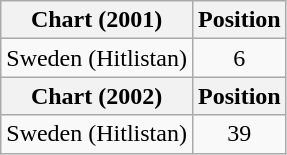<table class="wikitable">
<tr>
<th>Chart (2001)</th>
<th>Position</th>
</tr>
<tr>
<td>Sweden (Hitlistan)</td>
<td align="center">6</td>
</tr>
<tr>
<th>Chart (2002)</th>
<th>Position</th>
</tr>
<tr>
<td>Sweden (Hitlistan)</td>
<td align="center">39</td>
</tr>
</table>
